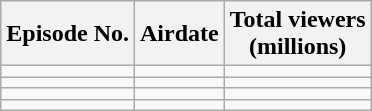<table class="wikitable">
<tr>
<th>Episode No.</th>
<th>Airdate</th>
<th>Total viewers<br>(millions)</th>
</tr>
<tr>
<td></td>
<td></td>
<td></td>
</tr>
<tr>
<td></td>
<td></td>
<td></td>
</tr>
<tr>
<td></td>
<td></td>
<td></td>
</tr>
<tr>
<td></td>
<td></td>
<td></td>
</tr>
</table>
